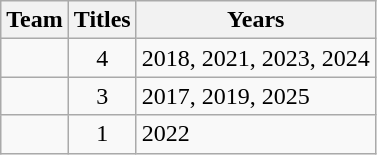<table class="wikitable sortable" style="text-align:center">
<tr>
<th>Team</th>
<th>Titles</th>
<th>Years</th>
</tr>
<tr>
<td style=></td>
<td>4</td>
<td align=left>2018, 2021, 2023, 2024</td>
</tr>
<tr>
<td style=></td>
<td>3</td>
<td align=left>2017, 2019, 2025</td>
</tr>
<tr>
<td style=></td>
<td>1</td>
<td align=left>2022</td>
</tr>
</table>
